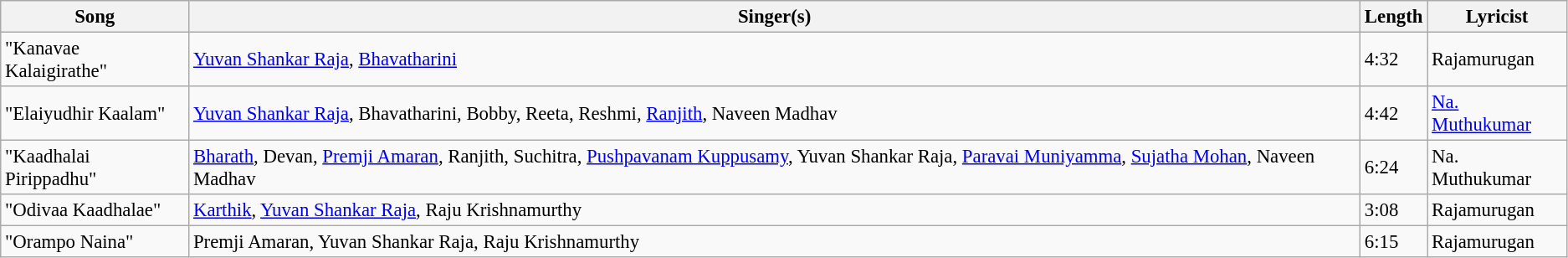<table class="wikitable" style="font-size:95%;">
<tr>
<th>Song</th>
<th>Singer(s)</th>
<th>Length</th>
<th>Lyricist</th>
</tr>
<tr>
<td>"Kanavae Kalaigirathe"</td>
<td><a href='#'>Yuvan Shankar Raja</a>, <a href='#'>Bhavatharini</a></td>
<td>4:32</td>
<td>Rajamurugan</td>
</tr>
<tr>
<td>"Elaiyudhir Kaalam"</td>
<td><a href='#'>Yuvan Shankar Raja</a>, Bhavatharini, Bobby, Reeta, Reshmi, <a href='#'>Ranjith</a>, Naveen Madhav</td>
<td>4:42</td>
<td><a href='#'>Na. Muthukumar</a></td>
</tr>
<tr>
<td>"Kaadhalai Pirippadhu"</td>
<td><a href='#'>Bharath</a>, Devan, <a href='#'>Premji Amaran</a>, Ranjith, Suchitra, <a href='#'>Pushpavanam Kuppusamy</a>, Yuvan Shankar Raja, <a href='#'>Paravai Muniyamma</a>, <a href='#'>Sujatha Mohan</a>, Naveen Madhav</td>
<td>6:24</td>
<td>Na. Muthukumar</td>
</tr>
<tr>
<td>"Odivaa Kaadhalae"</td>
<td><a href='#'>Karthik</a>, <a href='#'>Yuvan Shankar Raja</a>, Raju Krishnamurthy</td>
<td>3:08</td>
<td>Rajamurugan</td>
</tr>
<tr>
<td>"Orampo Naina"</td>
<td>Premji Amaran, Yuvan Shankar Raja, Raju Krishnamurthy</td>
<td>6:15</td>
<td>Rajamurugan</td>
</tr>
</table>
